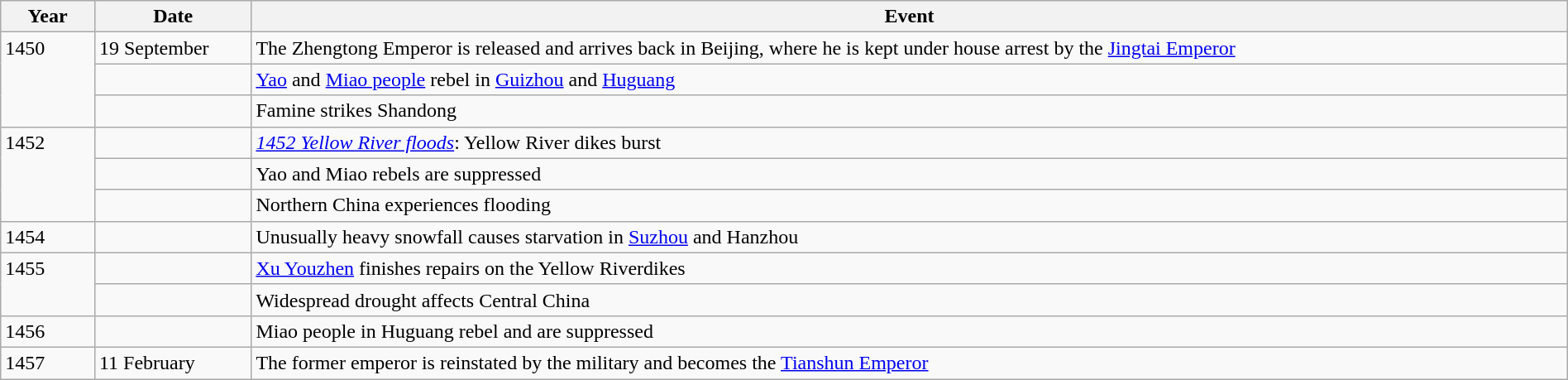<table class="wikitable" width="100%">
<tr>
<th style="width:6%">Year</th>
<th style="width:10%">Date</th>
<th>Event</th>
</tr>
<tr>
<td rowspan="3" valign="top">1450</td>
<td>19 September</td>
<td>The Zhengtong Emperor is released and arrives back in Beijing, where he is kept under house arrest by the <a href='#'>Jingtai Emperor</a></td>
</tr>
<tr>
<td></td>
<td><a href='#'>Yao</a> and <a href='#'>Miao people</a> rebel in <a href='#'>Guizhou</a> and <a href='#'>Huguang</a></td>
</tr>
<tr>
<td></td>
<td>Famine strikes Shandong</td>
</tr>
<tr>
<td rowspan="3" valign="top">1452</td>
<td></td>
<td><em><a href='#'>1452 Yellow River floods</a></em>: Yellow River dikes burst</td>
</tr>
<tr>
<td></td>
<td>Yao and Miao rebels are suppressed</td>
</tr>
<tr>
<td></td>
<td>Northern China experiences flooding</td>
</tr>
<tr>
<td>1454</td>
<td></td>
<td>Unusually heavy snowfall causes starvation in <a href='#'>Suzhou</a> and Hanzhou</td>
</tr>
<tr>
<td rowspan="2" valign="top">1455</td>
<td></td>
<td><a href='#'>Xu Youzhen</a> finishes repairs on the Yellow Riverdikes</td>
</tr>
<tr>
<td></td>
<td>Widespread drought affects Central China</td>
</tr>
<tr>
<td>1456</td>
<td></td>
<td>Miao people in Huguang rebel and are suppressed</td>
</tr>
<tr>
<td>1457</td>
<td>11 February</td>
<td>The former emperor is reinstated by the military and becomes the <a href='#'>Tianshun Emperor</a></td>
</tr>
</table>
